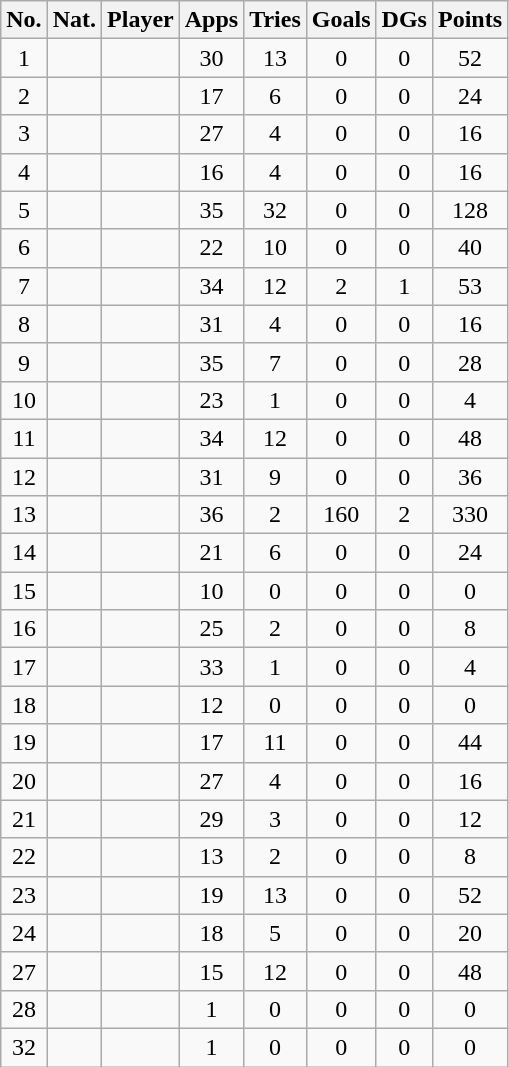<table class="wikitable sortable" style="text-align: center;">
<tr>
<th>No.</th>
<th>Nat.</th>
<th>Player</th>
<th>Apps</th>
<th>Tries</th>
<th>Goals</th>
<th>DGs</th>
<th>Points</th>
</tr>
<tr>
<td>1</td>
<td></td>
<td align="left"></td>
<td>30</td>
<td>13</td>
<td>0</td>
<td>0</td>
<td>52</td>
</tr>
<tr>
<td>2</td>
<td></td>
<td align="left"></td>
<td>17</td>
<td>6</td>
<td>0</td>
<td>0</td>
<td>24</td>
</tr>
<tr>
<td>3</td>
<td></td>
<td align="left"></td>
<td>27</td>
<td>4</td>
<td>0</td>
<td>0</td>
<td>16</td>
</tr>
<tr>
<td>4</td>
<td></td>
<td align="left"></td>
<td>16</td>
<td>4</td>
<td>0</td>
<td>0</td>
<td>16</td>
</tr>
<tr>
<td>5</td>
<td></td>
<td align="left"></td>
<td>35</td>
<td>32</td>
<td>0</td>
<td>0</td>
<td>128</td>
</tr>
<tr>
<td>6</td>
<td></td>
<td align="left"></td>
<td>22</td>
<td>10</td>
<td>0</td>
<td>0</td>
<td>40</td>
</tr>
<tr>
<td>7</td>
<td></td>
<td align="left"></td>
<td>34</td>
<td>12</td>
<td>2</td>
<td>1</td>
<td>53</td>
</tr>
<tr>
<td>8</td>
<td></td>
<td align="left"></td>
<td>31</td>
<td>4</td>
<td>0</td>
<td>0</td>
<td>16</td>
</tr>
<tr>
<td>9</td>
<td></td>
<td align="left"></td>
<td>35</td>
<td>7</td>
<td>0</td>
<td>0</td>
<td>28</td>
</tr>
<tr>
<td>10</td>
<td></td>
<td align="left"></td>
<td>23</td>
<td>1</td>
<td>0</td>
<td>0</td>
<td>4</td>
</tr>
<tr>
<td>11</td>
<td></td>
<td align="left"></td>
<td>34</td>
<td>12</td>
<td>0</td>
<td>0</td>
<td>48</td>
</tr>
<tr>
<td>12</td>
<td></td>
<td align="left"></td>
<td>31</td>
<td>9</td>
<td>0</td>
<td>0</td>
<td>36</td>
</tr>
<tr>
<td>13</td>
<td></td>
<td align="left"></td>
<td>36</td>
<td>2</td>
<td>160</td>
<td>2</td>
<td>330</td>
</tr>
<tr>
<td>14</td>
<td></td>
<td align="left"></td>
<td>21</td>
<td>6</td>
<td>0</td>
<td>0</td>
<td>24</td>
</tr>
<tr>
<td>15</td>
<td></td>
<td align="left"></td>
<td>10</td>
<td>0</td>
<td>0</td>
<td>0</td>
<td>0</td>
</tr>
<tr>
<td>16</td>
<td></td>
<td align="left"></td>
<td>25</td>
<td>2</td>
<td>0</td>
<td>0</td>
<td>8</td>
</tr>
<tr>
<td>17</td>
<td></td>
<td align="left"></td>
<td>33</td>
<td>1</td>
<td>0</td>
<td>0</td>
<td>4</td>
</tr>
<tr>
<td>18</td>
<td></td>
<td align="left"></td>
<td>12</td>
<td>0</td>
<td>0</td>
<td>0</td>
<td>0</td>
</tr>
<tr>
<td>19</td>
<td></td>
<td align="left"></td>
<td>17</td>
<td>11</td>
<td>0</td>
<td>0</td>
<td>44</td>
</tr>
<tr>
<td>20</td>
<td></td>
<td align="left"></td>
<td>27</td>
<td>4</td>
<td>0</td>
<td>0</td>
<td>16</td>
</tr>
<tr>
<td>21</td>
<td></td>
<td align="left"></td>
<td>29</td>
<td>3</td>
<td>0</td>
<td>0</td>
<td>12</td>
</tr>
<tr>
<td>22</td>
<td></td>
<td align="left"></td>
<td>13</td>
<td>2</td>
<td>0</td>
<td>0</td>
<td>8</td>
</tr>
<tr>
<td>23</td>
<td></td>
<td align="left"></td>
<td>19</td>
<td>13</td>
<td>0</td>
<td>0</td>
<td>52</td>
</tr>
<tr>
<td>24</td>
<td></td>
<td align="left"></td>
<td>18</td>
<td>5</td>
<td>0</td>
<td>0</td>
<td>20</td>
</tr>
<tr>
<td>27</td>
<td></td>
<td align="left"></td>
<td>15</td>
<td>12</td>
<td>0</td>
<td>0</td>
<td>48</td>
</tr>
<tr>
<td>28</td>
<td></td>
<td align="left"></td>
<td>1</td>
<td>0</td>
<td>0</td>
<td>0</td>
<td>0</td>
</tr>
<tr>
<td>32</td>
<td></td>
<td align="left"></td>
<td>1</td>
<td>0</td>
<td>0</td>
<td>0</td>
<td>0</td>
</tr>
</table>
